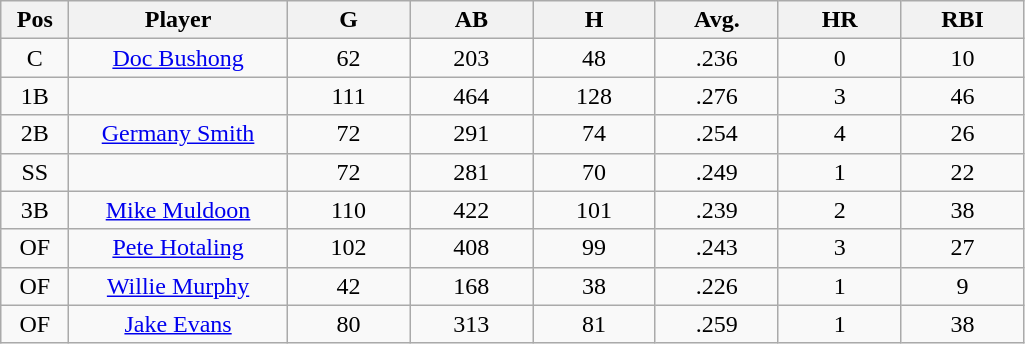<table class="wikitable sortable">
<tr>
<th bgcolor="#DDDDFF" width="5%">Pos</th>
<th bgcolor="#DDDDFF" width="16%">Player</th>
<th bgcolor="#DDDDFF" width="9%">G</th>
<th bgcolor="#DDDDFF" width="9%">AB</th>
<th bgcolor="#DDDDFF" width="9%">H</th>
<th bgcolor="#DDDDFF" width="9%">Avg.</th>
<th bgcolor="#DDDDFF" width="9%">HR</th>
<th bgcolor="#DDDDFF" width="9%">RBI</th>
</tr>
<tr align="center">
<td>C</td>
<td><a href='#'>Doc Bushong</a></td>
<td>62</td>
<td>203</td>
<td>48</td>
<td>.236</td>
<td>0</td>
<td>10</td>
</tr>
<tr align=center>
<td>1B</td>
<td></td>
<td>111</td>
<td>464</td>
<td>128</td>
<td>.276</td>
<td>3</td>
<td>46</td>
</tr>
<tr align="center">
<td>2B</td>
<td><a href='#'>Germany Smith</a></td>
<td>72</td>
<td>291</td>
<td>74</td>
<td>.254</td>
<td>4</td>
<td>26</td>
</tr>
<tr align=center>
<td>SS</td>
<td></td>
<td>72</td>
<td>281</td>
<td>70</td>
<td>.249</td>
<td>1</td>
<td>22</td>
</tr>
<tr align="center">
<td>3B</td>
<td><a href='#'>Mike Muldoon</a></td>
<td>110</td>
<td>422</td>
<td>101</td>
<td>.239</td>
<td>2</td>
<td>38</td>
</tr>
<tr align=center>
<td>OF</td>
<td><a href='#'>Pete Hotaling</a></td>
<td>102</td>
<td>408</td>
<td>99</td>
<td>.243</td>
<td>3</td>
<td>27</td>
</tr>
<tr align=center>
<td>OF</td>
<td><a href='#'>Willie Murphy</a></td>
<td>42</td>
<td>168</td>
<td>38</td>
<td>.226</td>
<td>1</td>
<td>9</td>
</tr>
<tr align=center>
<td>OF</td>
<td><a href='#'>Jake Evans</a></td>
<td>80</td>
<td>313</td>
<td>81</td>
<td>.259</td>
<td>1</td>
<td>38</td>
</tr>
</table>
